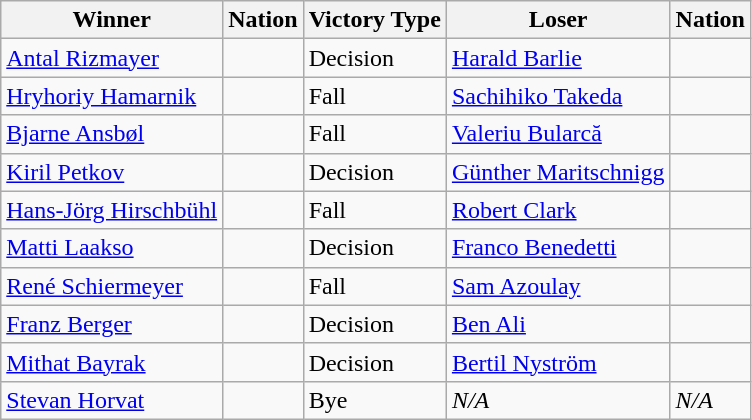<table class="wikitable sortable" style="text-align:left;">
<tr>
<th>Winner</th>
<th>Nation</th>
<th>Victory Type</th>
<th>Loser</th>
<th>Nation</th>
</tr>
<tr>
<td><a href='#'>Antal Rizmayer</a></td>
<td></td>
<td>Decision</td>
<td><a href='#'>Harald Barlie</a></td>
<td></td>
</tr>
<tr>
<td><a href='#'>Hryhoriy Hamarnik</a></td>
<td></td>
<td>Fall</td>
<td><a href='#'>Sachihiko Takeda</a></td>
<td></td>
</tr>
<tr>
<td><a href='#'>Bjarne Ansbøl</a></td>
<td></td>
<td>Fall</td>
<td><a href='#'>Valeriu Bularcă</a></td>
<td></td>
</tr>
<tr>
<td><a href='#'>Kiril Petkov</a></td>
<td></td>
<td>Decision</td>
<td><a href='#'>Günther Maritschnigg</a></td>
<td></td>
</tr>
<tr>
<td><a href='#'>Hans-Jörg Hirschbühl</a></td>
<td></td>
<td>Fall</td>
<td><a href='#'>Robert Clark</a></td>
<td></td>
</tr>
<tr>
<td><a href='#'>Matti Laakso</a></td>
<td></td>
<td>Decision</td>
<td><a href='#'>Franco Benedetti</a></td>
<td></td>
</tr>
<tr>
<td><a href='#'>René Schiermeyer</a></td>
<td></td>
<td>Fall</td>
<td><a href='#'>Sam Azoulay</a></td>
<td></td>
</tr>
<tr>
<td><a href='#'>Franz Berger</a></td>
<td></td>
<td>Decision</td>
<td><a href='#'>Ben Ali</a></td>
<td></td>
</tr>
<tr>
<td><a href='#'>Mithat Bayrak</a></td>
<td></td>
<td>Decision</td>
<td><a href='#'>Bertil Nyström</a></td>
<td></td>
</tr>
<tr>
<td><a href='#'>Stevan Horvat</a></td>
<td></td>
<td>Bye</td>
<td><em>N/A</em></td>
<td><em>N/A</em></td>
</tr>
</table>
